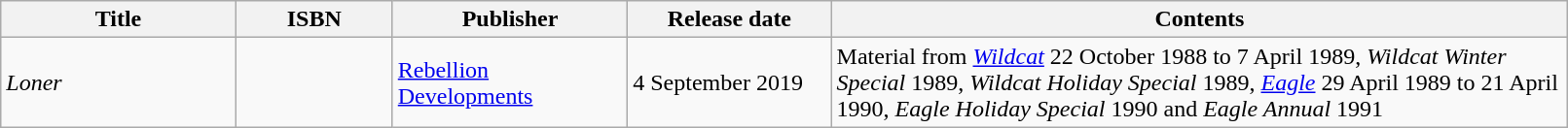<table class="wikitable" width="85%">
<tr>
<th width=15%>Title</th>
<th width=10%>ISBN</th>
<th width=15%>Publisher</th>
<th width=13%>Release date</th>
<th width=47%>Contents</th>
</tr>
<tr>
<td><em>Loner</em></td>
<td></td>
<td><a href='#'>Rebellion Developments</a></td>
<td>4 September 2019</td>
<td>Material from <em><a href='#'>Wildcat</a></em> 22 October 1988 to 7 April 1989, <em>Wildcat Winter Special</em> 1989, <em>Wildcat Holiday Special</em> 1989, <em><a href='#'>Eagle</a></em> 29 April 1989 to 21 April 1990, <em>Eagle Holiday Special</em> 1990 and <em>Eagle Annual</em> 1991</td>
</tr>
</table>
